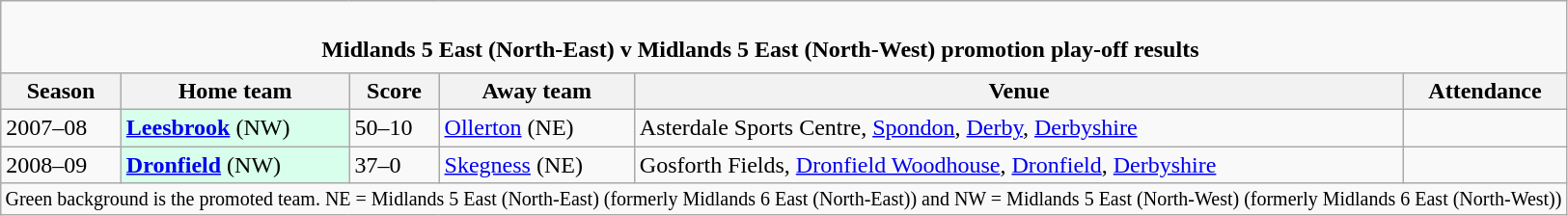<table class="wikitable">
<tr>
<td colspan="6" cellpadding="0" cellspacing="0"><br><table border="0" style="width:100%" cellpadding="0" cellspacing="0">
<tr>
<td style="width:20%;border:0"></td>
<td style="border:0"><strong>Midlands 5 East (North-East) v Midlands 5 East (North-West) promotion play-off results</strong></td>
<td style="width:20%;border:0"></td>
</tr>
</table>
</td>
</tr>
<tr>
<th>Season</th>
<th>Home team</th>
<th>Score</th>
<th>Away team</th>
<th>Venue</th>
<th>Attendance</th>
</tr>
<tr>
<td>2007–08</td>
<td style="background:#d8ffeb"><strong><a href='#'>Leesbrook</a></strong> (NW)</td>
<td>50–10</td>
<td><a href='#'>Ollerton</a> (NE)</td>
<td>Asterdale Sports Centre, <a href='#'>Spondon</a>, <a href='#'>Derby</a>, <a href='#'>Derbyshire</a></td>
<td></td>
</tr>
<tr>
<td>2008–09</td>
<td style="background:#d8ffeb"><strong><a href='#'>Dronfield</a></strong> (NW)</td>
<td>37–0</td>
<td><a href='#'>Skegness</a> (NE)</td>
<td>Gosforth Fields, <a href='#'>Dronfield Woodhouse</a>, <a href='#'>Dronfield</a>, <a href='#'>Derbyshire</a></td>
<td></td>
</tr>
<tr>
<td colspan="6" style="border:0;font-size:smaller;text-align:center">Green background is the promoted team. NE = Midlands 5 East (North-East) (formerly Midlands 6 East (North-East)) and NW = Midlands 5 East (North-West) (formerly Midlands 6 East (North-West))</td>
</tr>
</table>
